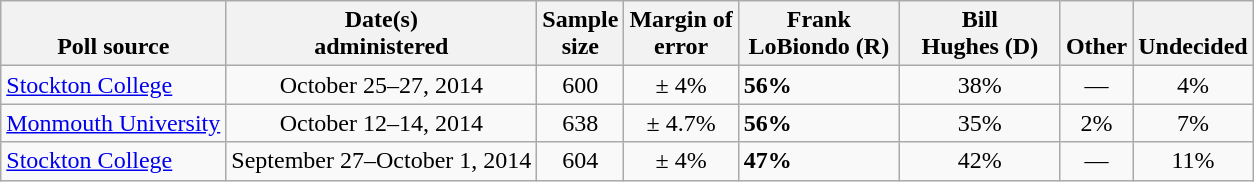<table class="wikitable">
<tr valign= bottom>
<th>Poll source</th>
<th>Date(s)<br>administered</th>
<th>Sample<br>size</th>
<th>Margin of<br>error</th>
<th style="width:100px;">Frank<br>LoBiondo (R)</th>
<th style="width:100px;">Bill<br>Hughes (D)</th>
<th>Other</th>
<th>Undecided</th>
</tr>
<tr>
<td><a href='#'>Stockton College</a></td>
<td align=center>October 25–27, 2014</td>
<td align=center>600</td>
<td align=center>± 4%</td>
<td><strong>56%</strong></td>
<td align=center>38%</td>
<td align=center>—</td>
<td align=center>4%</td>
</tr>
<tr>
<td><a href='#'>Monmouth University</a></td>
<td align=center>October 12–14, 2014</td>
<td align=center>638</td>
<td align=center>± 4.7%</td>
<td><strong>56%</strong></td>
<td align=center>35%</td>
<td align=center>2%</td>
<td align=center>7%</td>
</tr>
<tr>
<td><a href='#'>Stockton College</a></td>
<td align=center>September 27–October 1, 2014</td>
<td align=center>604</td>
<td align=center>± 4%</td>
<td><strong>47%</strong></td>
<td align=center>42%</td>
<td align=center>—</td>
<td align=center>11%</td>
</tr>
</table>
